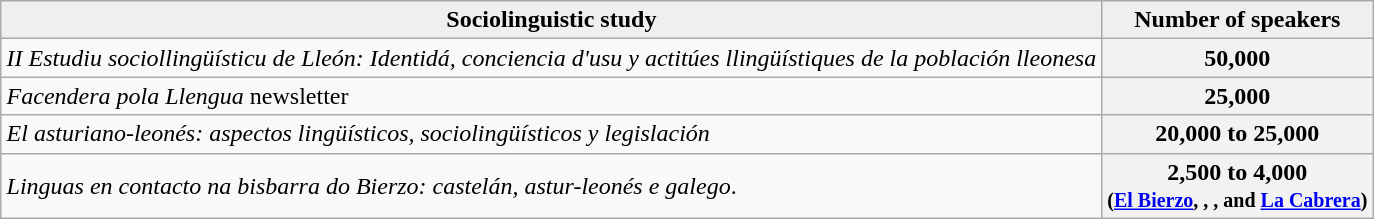<table class="wikitable" style="margin:1em auto">
<tr>
<th style="background:#efefef;">Sociolinguistic study</th>
<th style="background:#efefef;">Number of speakers</th>
</tr>
<tr>
<td><em>II Estudiu sociollingüísticu de Lleón: Identidá, conciencia d'usu y actitúes llingüístiques de la población lleonesa</em></td>
<th style="text-align:center">50,000</th>
</tr>
<tr>
<td><em>Facendera pola Llengua</em> newsletter</td>
<th style="text-align:center">25,000</th>
</tr>
<tr>
<td><em>El asturiano-leonés: aspectos lingüísticos, sociolingüísticos y legislación</em></td>
<th style="text-align:center">20,000 to 25,000</th>
</tr>
<tr>
<td><em>Linguas en contacto na bisbarra do Bierzo: castelán, astur-leonés e galego</em>.</td>
<th style="text-align:center">2,500 to 4,000<br><small>(<a href='#'>El Bierzo</a>, , , and <a href='#'>La Cabrera</a>)</small></th>
</tr>
</table>
